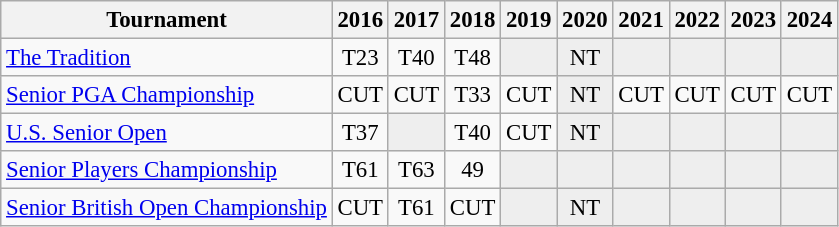<table class="wikitable" style="font-size:95%;text-align:center;">
<tr>
<th>Tournament</th>
<th>2016</th>
<th>2017</th>
<th>2018</th>
<th>2019</th>
<th>2020</th>
<th>2021</th>
<th>2022</th>
<th>2023</th>
<th>2024</th>
</tr>
<tr>
<td align=left><a href='#'>The Tradition</a></td>
<td>T23</td>
<td>T40</td>
<td>T48</td>
<td style="background:#eeeeee;"></td>
<td style="background:#eeeeee;">NT</td>
<td style="background:#eeeeee;"></td>
<td style="background:#eeeeee;"></td>
<td style="background:#eeeeee;"></td>
<td style="background:#eeeeee;"></td>
</tr>
<tr>
<td align=left><a href='#'>Senior PGA Championship</a></td>
<td>CUT</td>
<td>CUT</td>
<td>T33</td>
<td>CUT</td>
<td style="background:#eeeeee;">NT</td>
<td>CUT</td>
<td>CUT</td>
<td>CUT</td>
<td>CUT</td>
</tr>
<tr>
<td align=left><a href='#'>U.S. Senior Open</a></td>
<td>T37</td>
<td style="background:#eeeeee;"></td>
<td>T40</td>
<td>CUT</td>
<td style="background:#eeeeee;">NT</td>
<td style="background:#eeeeee;"></td>
<td style="background:#eeeeee;"></td>
<td style="background:#eeeeee;"></td>
<td style="background:#eeeeee;"></td>
</tr>
<tr>
<td align=left><a href='#'>Senior Players Championship</a></td>
<td>T61</td>
<td>T63</td>
<td>49</td>
<td style="background:#eeeeee;"></td>
<td style="background:#eeeeee;"></td>
<td style="background:#eeeeee;"></td>
<td style="background:#eeeeee;"></td>
<td style="background:#eeeeee;"></td>
<td style="background:#eeeeee;"></td>
</tr>
<tr>
<td align=left><a href='#'>Senior British Open Championship</a></td>
<td>CUT</td>
<td>T61</td>
<td>CUT</td>
<td style="background:#eeeeee;"></td>
<td style="background:#eeeeee;">NT</td>
<td style="background:#eeeeee;"></td>
<td style="background:#eeeeee;"></td>
<td style="background:#eeeeee;"></td>
<td style="background:#eeeeee;"></td>
</tr>
</table>
